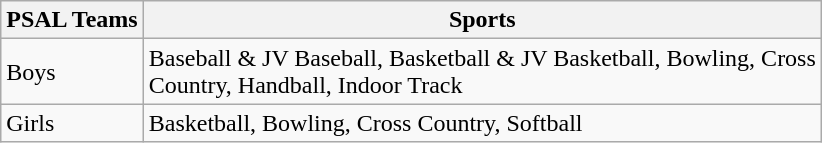<table class="wikitable">
<tr>
<th>PSAL Teams</th>
<th>Sports</th>
</tr>
<tr>
<td>Boys</td>
<td>Baseball & JV Baseball, Basketball & JV Basketball, Bowling, Cross<br>Country, Handball, Indoor Track</td>
</tr>
<tr>
<td>Girls</td>
<td>Basketball, Bowling, Cross Country, Softball</td>
</tr>
</table>
